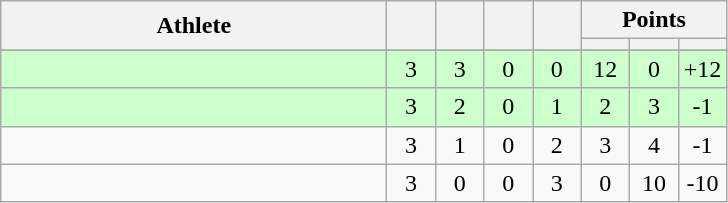<table class="wikitable" style="text-align: center; font-size:100% ">
<tr>
<th rowspan=2 width=250>Athlete</th>
<th rowspan=2 width=25></th>
<th rowspan=2 width=25></th>
<th rowspan=2 width=25></th>
<th rowspan=2 width=25></th>
<th colspan=3>Points</th>
</tr>
<tr>
<th width=25></th>
<th width=25></th>
<th width=25></th>
</tr>
<tr bgcolor="ccffcc">
</tr>
<tr bgcolor="ccffcc">
<td align=left></td>
<td>3</td>
<td>3</td>
<td>0</td>
<td>0</td>
<td>12</td>
<td>0</td>
<td>+12</td>
</tr>
<tr bgcolor="ccffcc">
<td align=left></td>
<td>3</td>
<td>2</td>
<td>0</td>
<td>1</td>
<td>2</td>
<td>3</td>
<td>-1</td>
</tr>
<tr>
<td align=left></td>
<td>3</td>
<td>1</td>
<td>0</td>
<td>2</td>
<td>3</td>
<td>4</td>
<td>-1</td>
</tr>
<tr>
<td align=left></td>
<td>3</td>
<td>0</td>
<td>0</td>
<td>3</td>
<td>0</td>
<td>10</td>
<td>-10</td>
</tr>
</table>
